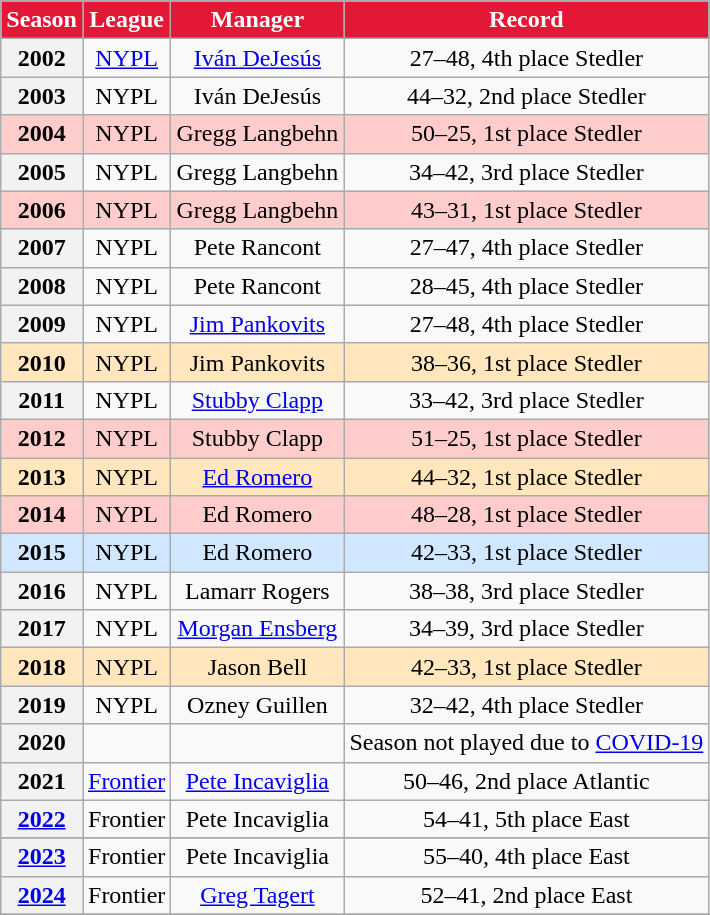<table class="wikitable plainrowheaders" style="text-align: center;">
<tr>
<th scope="col"; style="background:#E31836; color:white;">Season</th>
<th scope="col"; style="background:#E31836; color:white;">League</th>
<th scope="col"; style="background:#E31836; color:white;">Manager</th>
<th scope="col"; style="background:#E31836; color:white;">Record</th>
</tr>
<tr>
<th scope="row" style=text-align:center>2002</th>
<td><a href='#'>NYPL</a></td>
<td><a href='#'>Iván DeJesús</a></td>
<td>27–48, 4th place Stedler</td>
</tr>
<tr>
<th scope="row" style=text-align:center>2003</th>
<td>NYPL</td>
<td>Iván DeJesús</td>
<td>44–32, 2nd place Stedler</td>
</tr>
<tr>
<th scope="row" style="text-align:center; background:#ffcccc">2004</th>
<td bgcolor="#ffcccc">NYPL</td>
<td bgcolor="#ffcccc">Gregg Langbehn</td>
<td bgcolor="#ffcccc">50–25, 1st place Stedler</td>
</tr>
<tr>
<th scope="row" style=text-align:center>2005</th>
<td>NYPL</td>
<td>Gregg Langbehn</td>
<td>34–42, 3rd place Stedler</td>
</tr>
<tr>
<th scope="row" style="text-align:center; background:#ffcccc">2006</th>
<td bgcolor="#ffcccc">NYPL</td>
<td bgcolor="#ffcccc">Gregg Langbehn</td>
<td bgcolor="#ffcccc">43–31, 1st place Stedler</td>
</tr>
<tr>
<th scope="row" style=text-align:center>2007</th>
<td>NYPL</td>
<td>Pete Rancont</td>
<td>27–47, 4th place Stedler</td>
</tr>
<tr>
<th scope="row" style=text-align:center>2008</th>
<td>NYPL</td>
<td>Pete Rancont</td>
<td>28–45, 4th place Stedler</td>
</tr>
<tr>
<th scope="row" style=text-align:center>2009</th>
<td>NYPL</td>
<td><a href='#'>Jim Pankovits</a></td>
<td>27–48, 4th place Stedler</td>
</tr>
<tr>
<th scope="row" style="text-align:center; background:#ffe6bd">2010</th>
<td bgcolor="#ffe6bd">NYPL</td>
<td bgcolor="#ffe6bd">Jim Pankovits</td>
<td bgcolor="#ffe6bd">38–36, 1st place Stedler</td>
</tr>
<tr>
<th scope="row" style=text-align:center>2011</th>
<td>NYPL</td>
<td><a href='#'>Stubby Clapp</a></td>
<td>33–42, 3rd place Stedler</td>
</tr>
<tr>
<th scope="row" style="text-align:center; background:#ffcccc">2012</th>
<td bgcolor="#ffcccc">NYPL</td>
<td bgcolor="#ffcccc">Stubby Clapp</td>
<td bgcolor="#ffcccc">51–25, 1st place Stedler</td>
</tr>
<tr>
<th scope="row" style="text-align:center; background:#ffe6bd">2013</th>
<td bgcolor="#ffe6bd">NYPL</td>
<td bgcolor="#ffe6bd"><a href='#'>Ed Romero</a></td>
<td bgcolor="#ffe6bd">44–32, 1st place Stedler</td>
</tr>
<tr>
<th scope="row" style="text-align:center; background:#ffcccc">2014</th>
<td bgcolor="#ffcccc">NYPL</td>
<td bgcolor="#ffcccc">Ed Romero</td>
<td bgcolor="#ffcccc">48–28, 1st place Stedler</td>
</tr>
<tr>
<th scope="row" style="text-align:center; background:#d0e7ff">2015</th>
<td bgcolor="#d0e7ff">NYPL</td>
<td bgcolor="#d0e7ff">Ed Romero</td>
<td bgcolor="#d0e7ff">42–33, 1st place Stedler</td>
</tr>
<tr>
<th scope="row" style=text-align:center>2016</th>
<td>NYPL</td>
<td>Lamarr Rogers</td>
<td>38–38, 3rd place Stedler</td>
</tr>
<tr>
<th scope="row" style=text-align:center>2017</th>
<td>NYPL</td>
<td><a href='#'>Morgan Ensberg</a></td>
<td>34–39, 3rd place Stedler</td>
</tr>
<tr>
<th scope="row" style="text-align:center; background:#ffe6bd">2018</th>
<td bgcolor="#ffe6bd">NYPL</td>
<td bgcolor="#ffe6bd">Jason Bell</td>
<td bgcolor="#ffe6bd">42–33, 1st place Stedler</td>
</tr>
<tr>
<th scope="row" style=text-align:center>2019</th>
<td>NYPL</td>
<td>Ozney Guillen</td>
<td>32–42, 4th place Stedler</td>
</tr>
<tr>
<th scope="row" style=text-align:center>2020</th>
<td></td>
<td></td>
<td>Season not played due to <a href='#'>COVID-19</a></td>
</tr>
<tr>
<th scope="row" style=text-align:center>2021</th>
<td><a href='#'>Frontier</a></td>
<td><a href='#'>Pete Incaviglia</a></td>
<td>50–46, 2nd place Atlantic</td>
</tr>
<tr>
<th scope="row" style=text-align:center><a href='#'>2022</a></th>
<td>Frontier</td>
<td>Pete Incaviglia</td>
<td>54–41, 5th place East</td>
</tr>
<tr>
</tr>
<tr>
<th scope="row" style=text-align:center><a href='#'>2023</a></th>
<td>Frontier</td>
<td>Pete Incaviglia</td>
<td>55–40, 4th place East</td>
</tr>
<tr>
<th scope="row" style=text-align:center><a href='#'>2024</a></th>
<td>Frontier</td>
<td><a href='#'>Greg Tagert</a></td>
<td>52–41, 2nd place East</td>
</tr>
<tr>
</tr>
</table>
